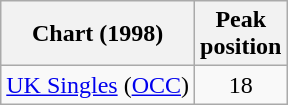<table class="wikitable">
<tr>
<th align="left">Chart (1998)</th>
<th align="left">Peak<br>position</th>
</tr>
<tr>
<td align="left"><a href='#'>UK Singles</a> (<a href='#'>OCC</a>)</td>
<td style="text-align:center;">18</td>
</tr>
</table>
